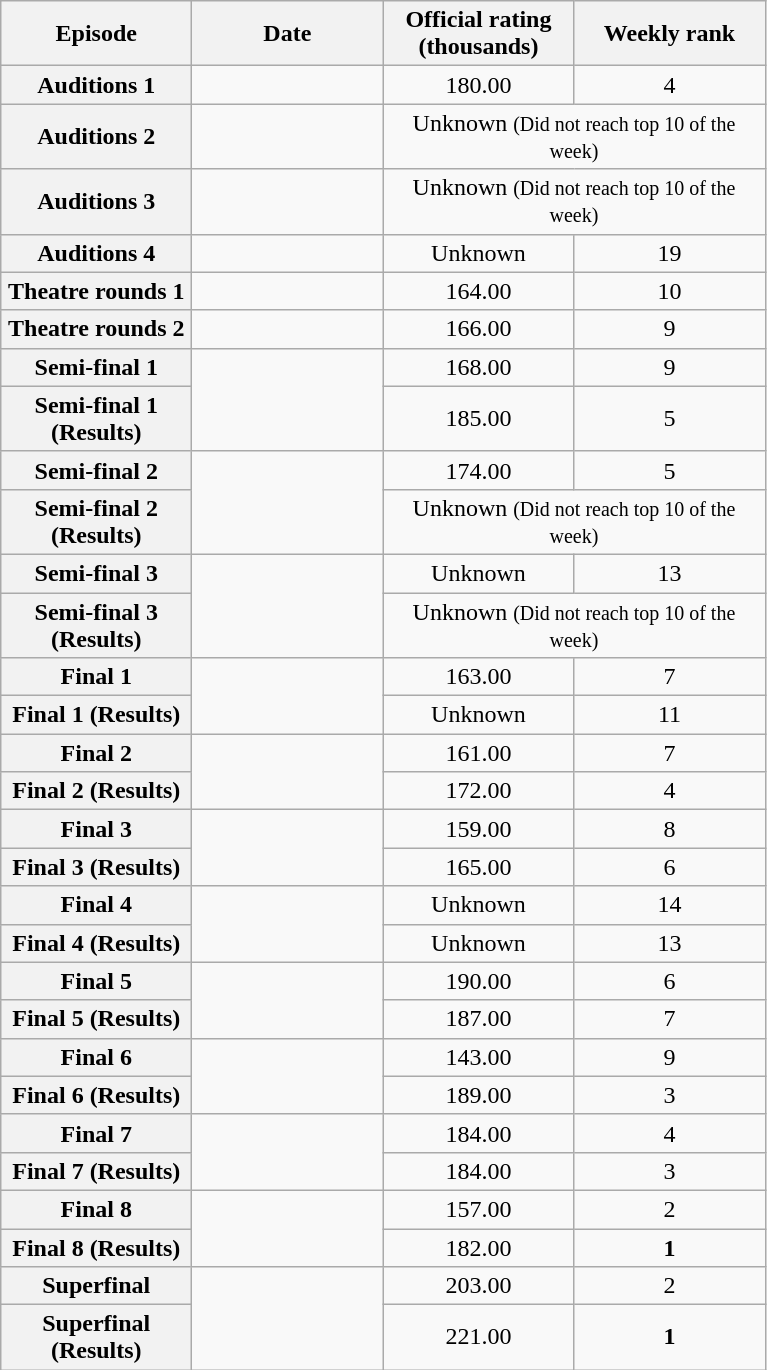<table class="wikitable" style="text-align:center">
<tr>
<th scope="col" style="width:120px;">Episode</th>
<th scope="col" style="width:120px;">Date</th>
<th scope="col" style="width:120px;">Official rating<br>(thousands)</th>
<th scope="col" style="width:120px;">Weekly rank</th>
</tr>
<tr>
<th scope="row">Auditions 1</th>
<td></td>
<td>180.00</td>
<td>4</td>
</tr>
<tr>
<th scope="row">Auditions 2</th>
<td></td>
<td colspan=2>Unknown <small>(Did not reach top 10 of the week)</small></td>
</tr>
<tr>
<th scope="row">Auditions 3</th>
<td></td>
<td colspan=2>Unknown <small>(Did not reach top 10 of the week)</small></td>
</tr>
<tr>
<th scope="row">Auditions 4</th>
<td></td>
<td>Unknown</td>
<td>19</td>
</tr>
<tr>
<th scope="row">Theatre rounds 1</th>
<td></td>
<td>164.00</td>
<td>10 </td>
</tr>
<tr>
<th scope="row">Theatre rounds 2</th>
<td></td>
<td>166.00</td>
<td>9 </td>
</tr>
<tr>
<th scope="row">Semi-final 1</th>
<td rowspan=2></td>
<td>168.00</td>
<td>9 </td>
</tr>
<tr>
<th scope="row">Semi-final 1 (Results)</th>
<td>185.00</td>
<td>5 </td>
</tr>
<tr>
<th scope="row">Semi-final 2</th>
<td rowspan=2></td>
<td>174.00</td>
<td>5 </td>
</tr>
<tr>
<th scope="row">Semi-final 2 (Results)</th>
<td colspan=2>Unknown <small>(Did not reach top 10 of the week)</small> </td>
</tr>
<tr>
<th scope="row">Semi-final 3</th>
<td rowspan=2></td>
<td>Unknown</td>
<td>13 </td>
</tr>
<tr>
<th scope="row">Semi-final 3 (Results)</th>
<td colspan=2>Unknown <small>(Did not reach top 10 of the week) </small></td>
</tr>
<tr>
<th scope="row">Final 1</th>
<td rowspan=2></td>
<td>163.00</td>
<td>7 </td>
</tr>
<tr>
<th scope="row">Final 1 (Results)</th>
<td>Unknown</td>
<td>11 </td>
</tr>
<tr>
<th scope="row">Final 2</th>
<td rowspan=2></td>
<td>161.00</td>
<td>7 </td>
</tr>
<tr>
<th scope="row">Final 2 (Results)</th>
<td>172.00</td>
<td>4 </td>
</tr>
<tr>
<th scope="row">Final 3</th>
<td rowspan=2></td>
<td>159.00</td>
<td>8 </td>
</tr>
<tr>
<th scope="row">Final 3 (Results)</th>
<td>165.00</td>
<td>6 </td>
</tr>
<tr>
<th scope="row">Final 4</th>
<td rowspan=2></td>
<td>Unknown</td>
<td>14 </td>
</tr>
<tr>
<th scope="row">Final 4 (Results)</th>
<td>Unknown</td>
<td>13 </td>
</tr>
<tr>
<th scope="row">Final 5</th>
<td rowspan=2></td>
<td>190.00</td>
<td>6 </td>
</tr>
<tr>
<th scope="row">Final 5 (Results)</th>
<td>187.00</td>
<td>7 </td>
</tr>
<tr>
<th scope="row">Final 6</th>
<td rowspan=2></td>
<td>143.00</td>
<td>9 </td>
</tr>
<tr>
<th scope="row">Final 6 (Results)</th>
<td>189.00</td>
<td>3 </td>
</tr>
<tr>
<th scope="row">Final 7</th>
<td rowspan=2></td>
<td>184.00</td>
<td>4 </td>
</tr>
<tr>
<th scope="row">Final 7 (Results)</th>
<td>184.00</td>
<td>3 </td>
</tr>
<tr>
<th scope="row">Final 8</th>
<td rowspan=2></td>
<td>157.00</td>
<td>2 </td>
</tr>
<tr>
<th scope="row">Final 8 (Results)</th>
<td>182.00</td>
<td><strong>1</strong> </td>
</tr>
<tr>
<th scope="row">Superfinal</th>
<td rowspan=2></td>
<td>203.00</td>
<td>2 </td>
</tr>
<tr>
<th scope="row">Superfinal (Results)</th>
<td>221.00</td>
<td><strong>1</strong> </td>
</tr>
</table>
